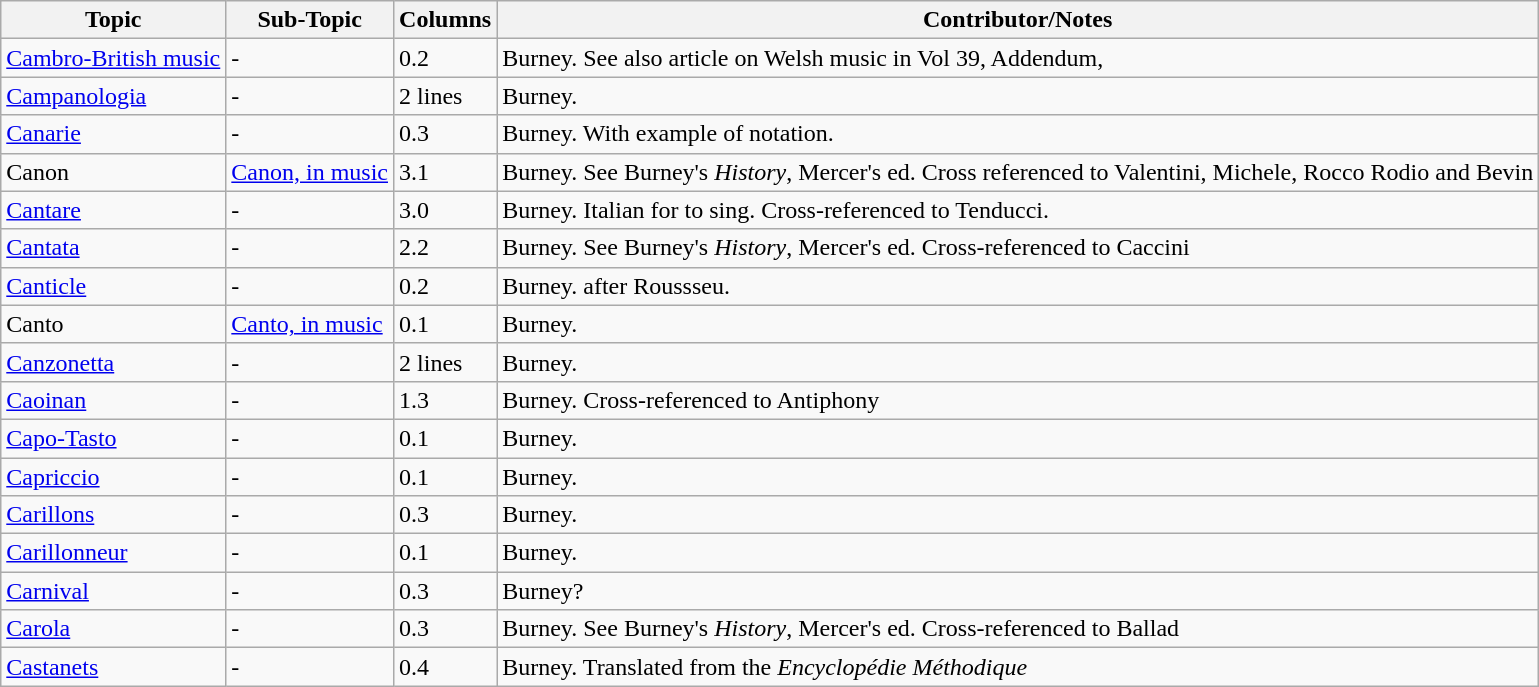<table class="wikitable">
<tr>
<th>Topic</th>
<th>Sub-Topic</th>
<th>Columns</th>
<th>Contributor/Notes</th>
</tr>
<tr>
<td><a href='#'>Cambro-British music</a></td>
<td>-</td>
<td>0.2</td>
<td>Burney. See also article on Welsh music in Vol 39, Addendum,</td>
</tr>
<tr>
<td><a href='#'>Campanologia</a></td>
<td>-</td>
<td>2 lines</td>
<td>Burney.</td>
</tr>
<tr>
<td><a href='#'>Canarie</a></td>
<td>-</td>
<td>0.3</td>
<td>Burney. With example of notation.</td>
</tr>
<tr>
<td>Canon</td>
<td><a href='#'>Canon, in music</a></td>
<td>3.1</td>
<td>Burney.  See Burney's <em>History</em>, Mercer's ed. Cross referenced to Valentini, Michele, Rocco Rodio and Bevin</td>
</tr>
<tr>
<td><a href='#'>Cantare</a></td>
<td>-</td>
<td>3.0</td>
<td>Burney. Italian for to sing. Cross-referenced to Tenducci.</td>
</tr>
<tr>
<td><a href='#'>Cantata</a></td>
<td>-</td>
<td>2.2</td>
<td>Burney. See Burney's <em>History</em>, Mercer's ed. Cross-referenced to Caccini</td>
</tr>
<tr ,>
<td><a href='#'>Canticle</a></td>
<td>-</td>
<td>0.2</td>
<td>Burney. after Roussseu.</td>
</tr>
<tr>
<td>Canto</td>
<td><a href='#'>Canto, in music</a></td>
<td>0.1</td>
<td>Burney.</td>
</tr>
<tr>
<td><a href='#'>Canzonetta</a></td>
<td>-</td>
<td>2 lines</td>
<td>Burney.</td>
</tr>
<tr>
<td><a href='#'>Caoinan</a></td>
<td>-</td>
<td>1.3</td>
<td>Burney. Cross-referenced to Antiphony</td>
</tr>
<tr>
<td><a href='#'>Capo-Tasto</a></td>
<td>-</td>
<td>0.1</td>
<td>Burney.</td>
</tr>
<tr>
<td><a href='#'>Capriccio</a></td>
<td>-</td>
<td>0.1</td>
<td>Burney.</td>
</tr>
<tr>
<td><a href='#'>Carillons</a></td>
<td>-</td>
<td>0.3</td>
<td>Burney.</td>
</tr>
<tr>
<td><a href='#'>Carillonneur</a></td>
<td>-</td>
<td>0.1</td>
<td>Burney.</td>
</tr>
<tr>
<td><a href='#'>Carnival</a></td>
<td>-</td>
<td>0.3</td>
<td>Burney?</td>
</tr>
<tr>
<td><a href='#'>Carola</a></td>
<td>-</td>
<td>0.3</td>
<td>Burney. See Burney's <em>History</em>, Mercer's ed. Cross-referenced to Ballad</td>
</tr>
<tr>
<td><a href='#'>Castanets</a></td>
<td>-</td>
<td>0.4</td>
<td>Burney. Translated from the <em>Encyclopédie Méthodique</em></td>
</tr>
</table>
